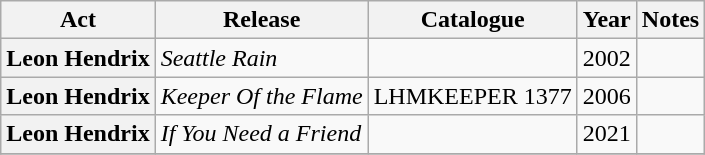<table class="wikitable plainrowheaders sortable">
<tr>
<th scope="col" class="unsortable">Act</th>
<th scope="col">Release</th>
<th scope="col">Catalogue</th>
<th scope="col">Year</th>
<th scope="col" class="unsortable">Notes</th>
</tr>
<tr>
<th scope="row">Leon Hendrix</th>
<td><em>Seattle Rain</em></td>
<td></td>
<td>2002</td>
<td></td>
</tr>
<tr>
<th scope="row">Leon Hendrix</th>
<td><em>Keeper Of the Flame</em></td>
<td>LHMKEEPER 1377</td>
<td>2006</td>
<td> </td>
</tr>
<tr>
<th scope="row">Leon Hendrix</th>
<td><em>If You Need a Friend</em></td>
<td></td>
<td>2021</td>
<td></td>
</tr>
<tr>
</tr>
</table>
